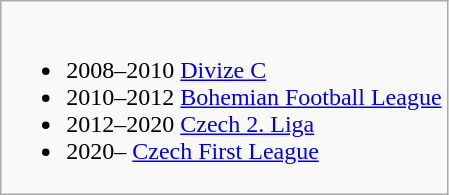<table class="wikitable">
<tr style="vertical-align: top;">
<td><br><ul><li>2008–2010 <a href='#'>Divize C</a></li><li>2010–2012 <a href='#'>Bohemian Football League</a></li><li>2012–2020 <a href='#'>Czech 2. Liga</a></li><li>2020– <a href='#'>Czech First League</a></li></ul></td>
</tr>
</table>
